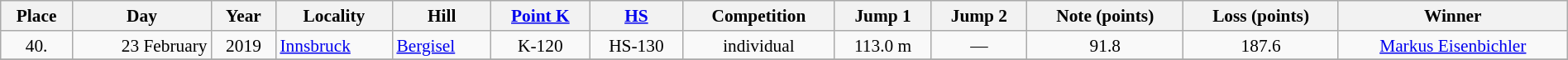<table width=100% class=wikitable style="font-size: 89%; text-align:center">
<tr>
<th>Place</th>
<th>Day</th>
<th>Year</th>
<th>Locality</th>
<th>Hill</th>
<th><a href='#'>Point K</a></th>
<th><a href='#'>HS</a></th>
<th>Competition</th>
<th>Jump 1</th>
<th>Jump 2</th>
<th>Note (points)</th>
<th>Loss (points)</th>
<th>Winner</th>
</tr>
<tr>
<td>40.</td>
<td align=right>23 February</td>
<td>2019</td>
<td align=left><a href='#'>Innsbruck</a></td>
<td align=left><a href='#'>Bergisel</a></td>
<td>K-120</td>
<td>HS-130</td>
<td>individual</td>
<td>113.0 m</td>
<td>—</td>
<td>91.8</td>
<td>187.6</td>
<td><a href='#'>Markus Eisenbichler</a></td>
</tr>
<tr>
</tr>
</table>
